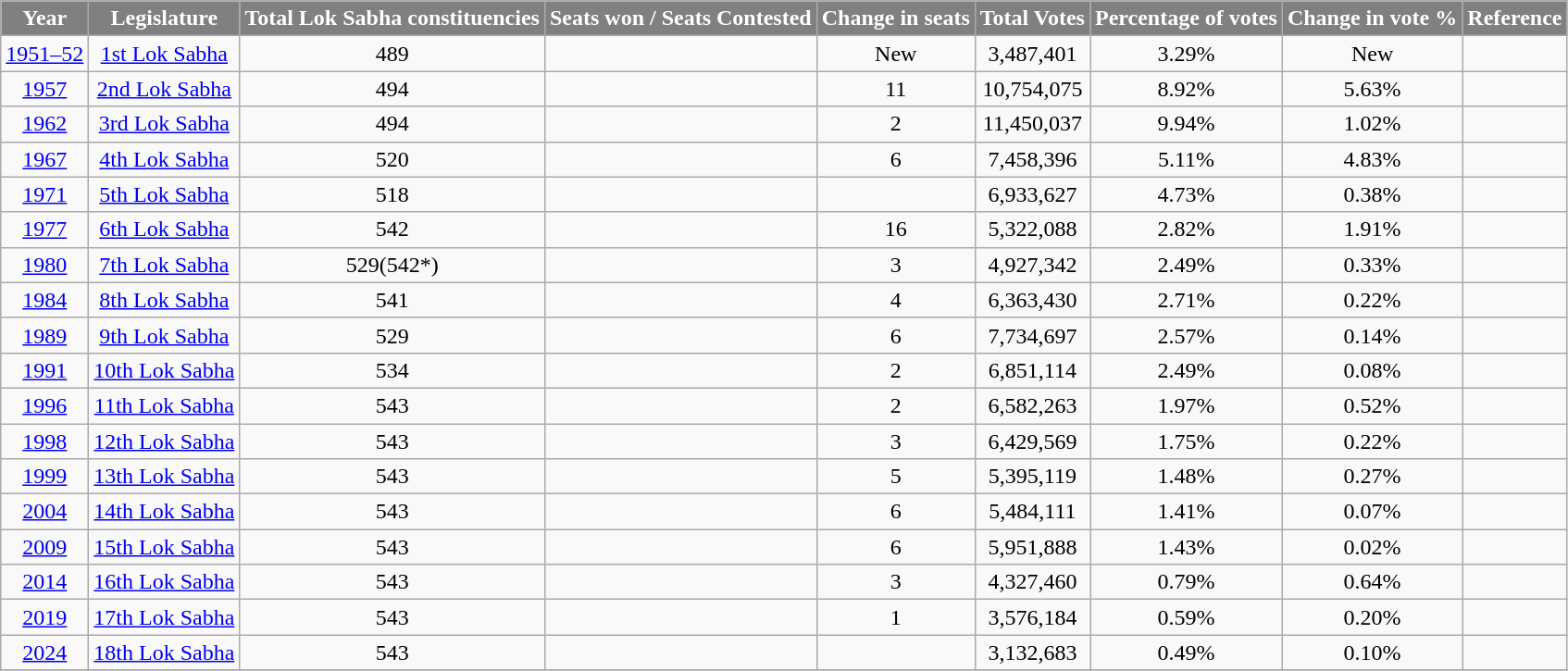<table class="wikitable sortable" style="text-align:center">
<tr>
<th style="background-color:grey; color:white">Year</th>
<th style="background-color:grey; color:white">Legislature</th>
<th style="background-color:grey; color:white">Total Lok Sabha constituencies</th>
<th style="background-color:grey; color:white">Seats won / Seats Contested</th>
<th style="background-color:grey; color:white">Change in seats</th>
<th style="background-color:grey; color:white">Total Votes</th>
<th style="background-color:grey; color:white">Percentage of votes</th>
<th style="background-color:grey; color:white">Change in vote %</th>
<th class="unsortable" style="background-color:grey; color:white">Reference</th>
</tr>
<tr style="text-align:center;">
<td><a href='#'>1951–52</a></td>
<td><a href='#'>1st Lok Sabha</a></td>
<td>489</td>
<td></td>
<td>New</td>
<td>3,487,401</td>
<td>3.29%</td>
<td>New</td>
<td></td>
</tr>
<tr style="text-align:center;">
<td><a href='#'>1957</a></td>
<td><a href='#'>2nd Lok Sabha</a></td>
<td>494</td>
<td></td>
<td> 11</td>
<td>10,754,075</td>
<td>8.92%</td>
<td> 5.63%</td>
<td></td>
</tr>
<tr style="text-align:center;">
<td><a href='#'>1962</a></td>
<td><a href='#'>3rd Lok Sabha</a></td>
<td>494</td>
<td></td>
<td> 2</td>
<td>11,450,037</td>
<td>9.94%</td>
<td> 1.02%</td>
<td></td>
</tr>
<tr style="text-align:center;">
<td><a href='#'>1967</a></td>
<td><a href='#'>4th Lok Sabha</a></td>
<td>520</td>
<td></td>
<td> 6</td>
<td>7,458,396</td>
<td>5.11%</td>
<td> 4.83%</td>
<td></td>
</tr>
<tr style="text-align:center;">
<td><a href='#'>1971</a></td>
<td><a href='#'>5th Lok Sabha</a></td>
<td>518</td>
<td></td>
<td></td>
<td>6,933,627</td>
<td>4.73%</td>
<td> 0.38%</td>
<td></td>
</tr>
<tr style="text-align:center;">
<td><a href='#'>1977</a></td>
<td><a href='#'>6th Lok Sabha</a></td>
<td>542</td>
<td></td>
<td> 16</td>
<td>5,322,088</td>
<td>2.82%</td>
<td> 1.91%</td>
<td></td>
</tr>
<tr style="text-align:center;">
<td><a href='#'>1980</a></td>
<td><a href='#'>7th Lok Sabha</a></td>
<td>529(542*)</td>
<td></td>
<td> 3</td>
<td>4,927,342</td>
<td>2.49%</td>
<td> 0.33%</td>
<td></td>
</tr>
<tr style="text-align:center;">
<td><a href='#'>1984</a></td>
<td><a href='#'>8th Lok Sabha</a></td>
<td>541</td>
<td></td>
<td> 4</td>
<td>6,363,430</td>
<td>2.71%</td>
<td> 0.22%</td>
<td></td>
</tr>
<tr style="text-align:center;">
<td><a href='#'>1989</a></td>
<td><a href='#'>9th Lok Sabha</a></td>
<td>529</td>
<td></td>
<td> 6</td>
<td>7,734,697</td>
<td>2.57%</td>
<td> 0.14%</td>
<td></td>
</tr>
<tr style="text-align:center;">
<td><a href='#'>1991</a></td>
<td><a href='#'>10th Lok Sabha</a></td>
<td>534</td>
<td></td>
<td> 2</td>
<td>6,851,114</td>
<td>2.49%</td>
<td> 0.08%</td>
<td></td>
</tr>
<tr style="text-align:center;">
<td><a href='#'>1996</a></td>
<td><a href='#'>11th Lok Sabha</a></td>
<td>543</td>
<td></td>
<td> 2</td>
<td>6,582,263</td>
<td>1.97%</td>
<td> 0.52%</td>
<td></td>
</tr>
<tr style="text-align:center;">
<td><a href='#'>1998</a></td>
<td><a href='#'>12th Lok Sabha</a></td>
<td>543</td>
<td></td>
<td> 3</td>
<td>6,429,569</td>
<td>1.75%</td>
<td> 0.22%</td>
<td></td>
</tr>
<tr style="text-align:center;">
<td><a href='#'>1999</a></td>
<td><a href='#'>13th Lok Sabha</a></td>
<td>543</td>
<td></td>
<td> 5</td>
<td>5,395,119</td>
<td>1.48%</td>
<td> 0.27%</td>
<td></td>
</tr>
<tr style="text-align:center;">
<td><a href='#'>2004</a></td>
<td><a href='#'>14th Lok Sabha</a></td>
<td>543</td>
<td></td>
<td> 6</td>
<td>5,484,111</td>
<td>1.41%</td>
<td> 0.07%</td>
<td></td>
</tr>
<tr style="text-align:center;">
<td><a href='#'>2009</a></td>
<td><a href='#'>15th Lok Sabha</a></td>
<td>543</td>
<td></td>
<td> 6</td>
<td>5,951,888</td>
<td>1.43%</td>
<td> 0.02%</td>
<td></td>
</tr>
<tr style="text-align:center;">
<td><a href='#'>2014</a></td>
<td><a href='#'>16th Lok Sabha</a></td>
<td>543</td>
<td></td>
<td> 3</td>
<td>4,327,460</td>
<td>0.79%</td>
<td> 0.64%</td>
<td></td>
</tr>
<tr style="text-align:center;">
<td><a href='#'>2019</a></td>
<td><a href='#'>17th Lok Sabha</a></td>
<td>543</td>
<td></td>
<td> 1</td>
<td>3,576,184</td>
<td>0.59%</td>
<td> 0.20%</td>
<td></td>
</tr>
<tr style="text-align:center;">
<td><a href='#'>2024</a></td>
<td><a href='#'>18th Lok Sabha</a></td>
<td>543</td>
<td></td>
<td></td>
<td>3,132,683</td>
<td>0.49%</td>
<td> 0.10%</td>
<td></td>
</tr>
<tr style="text-align:center;">
</tr>
</table>
